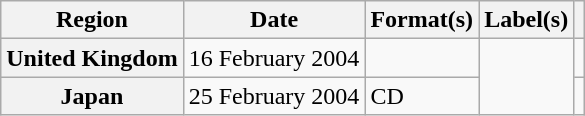<table class="wikitable plainrowheaders">
<tr>
<th scope="col">Region</th>
<th scope="col">Date</th>
<th scope="col">Format(s)</th>
<th scope="col">Label(s)</th>
<th scope="col"></th>
</tr>
<tr>
<th scope="row">United Kingdom</th>
<td>16 February 2004</td>
<td></td>
<td rowspan="2"></td>
<td></td>
</tr>
<tr>
<th scope="row">Japan</th>
<td>25 February 2004</td>
<td>CD</td>
<td></td>
</tr>
</table>
